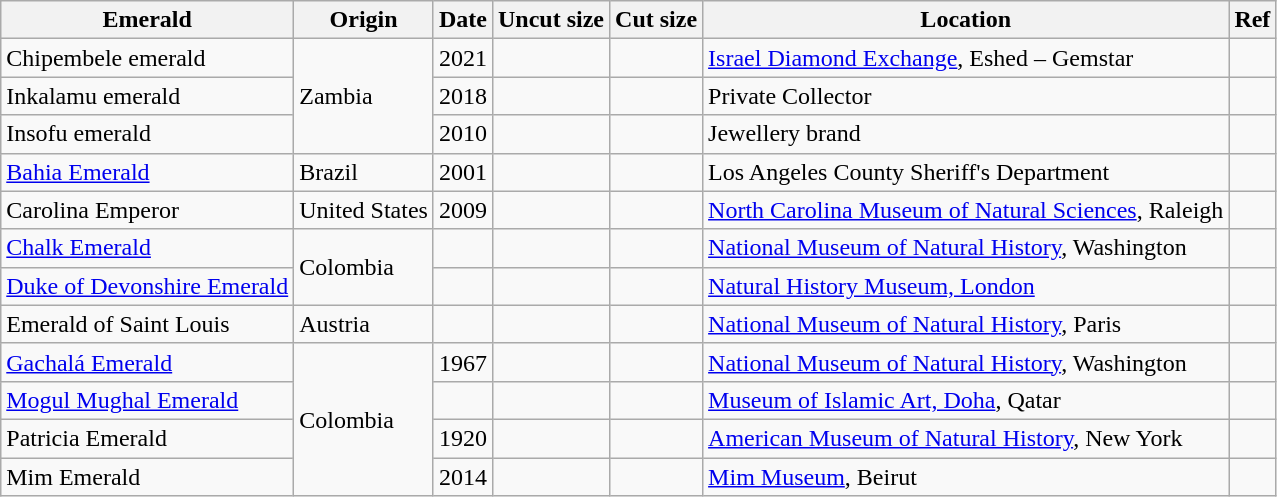<table class="wikitable sortable">
<tr>
<th scope="col">Emerald</th>
<th scope="col">Origin</th>
<th>Date</th>
<th scope="col" data-sort-type="number">Uncut size</th>
<th>Cut size</th>
<th scope="col">Location</th>
<th>Ref</th>
</tr>
<tr>
<td>Chipembele emerald</td>
<td rowspan="3">Zambia</td>
<td>2021</td>
<td></td>
<td></td>
<td><a href='#'>Israel Diamond Exchange</a>, Eshed – Gemstar</td>
<td></td>
</tr>
<tr>
<td>Inkalamu emerald</td>
<td>2018</td>
<td></td>
<td></td>
<td>Private Collector</td>
<td></td>
</tr>
<tr>
<td>Insofu emerald</td>
<td>2010</td>
<td></td>
<td></td>
<td>Jewellery brand</td>
<td></td>
</tr>
<tr>
<td><a href='#'>Bahia Emerald</a></td>
<td>Brazil</td>
<td>2001</td>
<td></td>
<td></td>
<td>Los Angeles County Sheriff's Department</td>
<td></td>
</tr>
<tr>
<td>Carolina Emperor</td>
<td>United States</td>
<td>2009</td>
<td></td>
<td></td>
<td><a href='#'>North Carolina Museum of Natural Sciences</a>, Raleigh</td>
<td></td>
</tr>
<tr>
<td><a href='#'>Chalk Emerald</a></td>
<td rowspan="2">Colombia</td>
<td></td>
<td></td>
<td></td>
<td><a href='#'>National Museum of Natural History</a>, Washington</td>
<td></td>
</tr>
<tr>
<td><a href='#'>Duke of Devonshire Emerald</a></td>
<td></td>
<td></td>
<td></td>
<td><a href='#'>Natural History Museum, London</a></td>
<td></td>
</tr>
<tr>
<td>Emerald of Saint Louis</td>
<td>Austria</td>
<td></td>
<td></td>
<td></td>
<td><a href='#'>National Museum of Natural History</a>, Paris</td>
<td></td>
</tr>
<tr>
<td><a href='#'>Gachalá Emerald</a></td>
<td rowspan="4">Colombia</td>
<td>1967</td>
<td></td>
<td></td>
<td><a href='#'>National Museum of Natural History</a>, Washington</td>
<td></td>
</tr>
<tr>
<td><a href='#'>Mogul Mughal Emerald</a></td>
<td></td>
<td></td>
<td></td>
<td><a href='#'>Museum of Islamic Art, Doha</a>, Qatar</td>
<td></td>
</tr>
<tr>
<td>Patricia Emerald</td>
<td>1920</td>
<td></td>
<td></td>
<td><a href='#'>American Museum of Natural History</a>, New York</td>
<td></td>
</tr>
<tr>
<td>Mim Emerald</td>
<td>2014</td>
<td></td>
<td></td>
<td><a href='#'>Mim Museum</a>, Beirut</td>
<td></td>
</tr>
</table>
